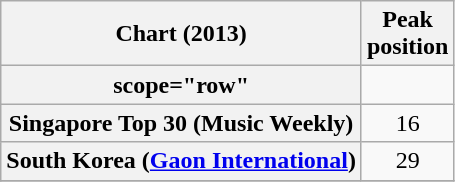<table class="wikitable sortable plainrowheaders" style="text-align:center;">
<tr>
<th scope="col">Chart (2013)</th>
<th scope="col">Peak<br>position</th>
</tr>
<tr>
<th>scope="row"</th>
</tr>
<tr>
<th scope="row">Singapore Top 30 (Music Weekly)</th>
<td>16</td>
</tr>
<tr>
<th scope="row">South Korea (<a href='#'>Gaon International</a>)</th>
<td>29</td>
</tr>
<tr>
</tr>
</table>
